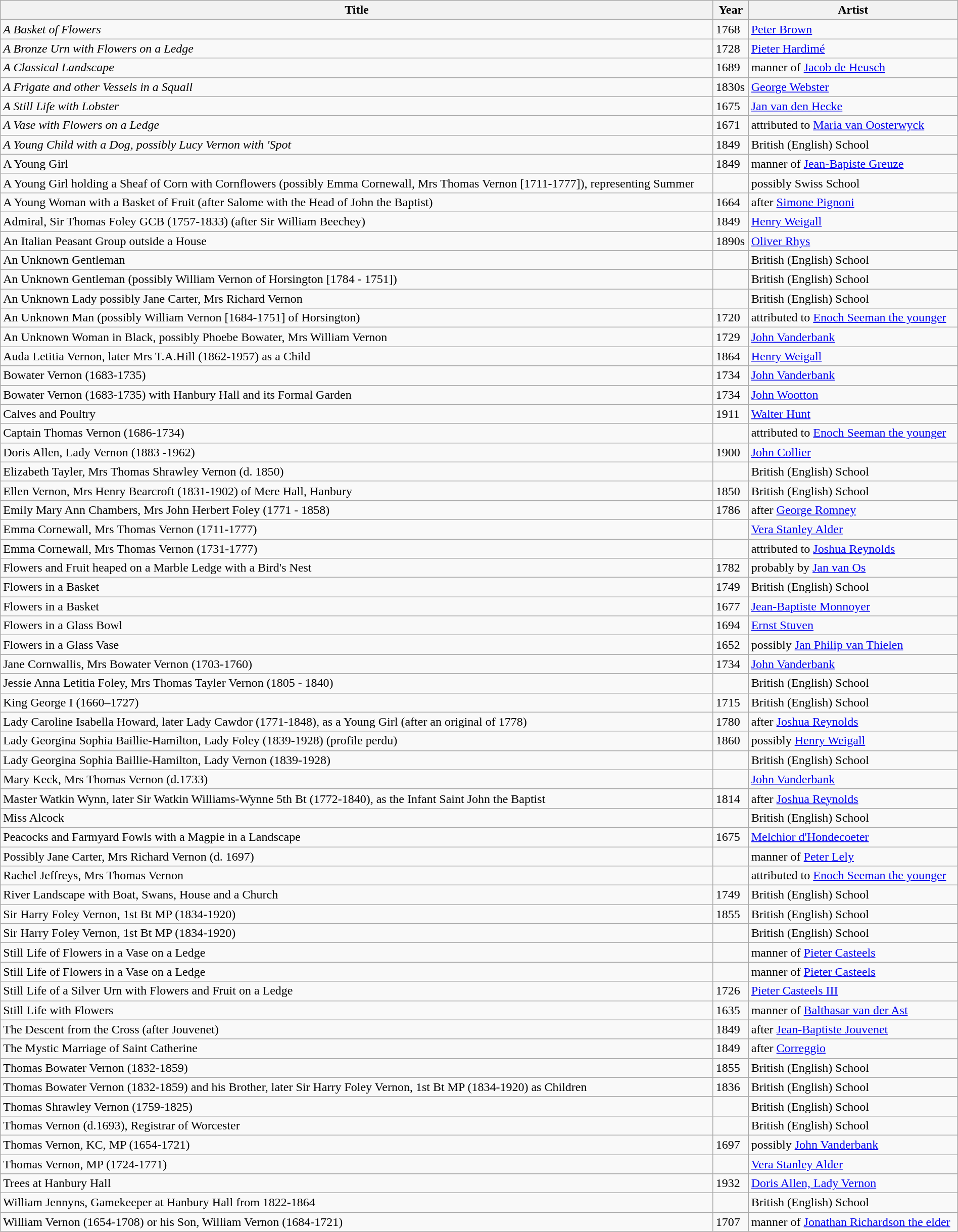<table class='wikitable sortable' style="width:100%">
<tr>
<th>Title</th>
<th>Year</th>
<th>Artist</th>
</tr>
<tr>
<td><em>A Basket of Flowers</em></td>
<td>1768</td>
<td><a href='#'>Peter Brown</a></td>
</tr>
<tr>
<td><em>A Bronze Urn with Flowers on a Ledge</em></td>
<td> 1728</td>
<td><a href='#'>Pieter Hardimé</a></td>
</tr>
<tr>
<td><em>A Classical Landscape</em></td>
<td> 1689</td>
<td>manner of <a href='#'>Jacob de Heusch</a></td>
</tr>
<tr>
<td><em>A Frigate and other Vessels in a Squall</em></td>
<td>1830s</td>
<td><a href='#'>George Webster</a></td>
</tr>
<tr>
<td><em>A Still Life with Lobster</em></td>
<td>1675</td>
<td><a href='#'>Jan van den Hecke</a></td>
</tr>
<tr>
<td><em>A Vase with Flowers on a Ledge</em></td>
<td> 1671</td>
<td>attributed to <a href='#'>Maria van Oosterwyck</a></td>
</tr>
<tr>
<td><em>A Young Child with a Dog, possibly Lucy Vernon with 'Spot<strong></td>
<td> 1849</td>
<td>British (English) School</td>
</tr>
<tr>
<td></em>A Young Girl<em></td>
<td> 1849</td>
<td>manner of <a href='#'>Jean-Bapiste Greuze</a></td>
</tr>
<tr>
<td></em>A Young Girl holding a Sheaf of Corn with Cornflowers (possibly Emma Cornewall, Mrs Thomas Vernon [1711-1777]), representing Summer<em></td>
<td></td>
<td>possibly Swiss School</td>
</tr>
<tr>
<td></em>A Young Woman with a Basket of Fruit (after Salome with the Head of John the Baptist)<em></td>
<td> 1664</td>
<td>after <a href='#'>Simone Pignoni</a></td>
</tr>
<tr>
<td></em>Admiral, Sir Thomas Foley GCB (1757-1833) (after Sir William Beechey)<em></td>
<td>1849</td>
<td><a href='#'>Henry Weigall</a></td>
</tr>
<tr>
<td></em>An Italian Peasant Group outside a House<em></td>
<td>1890s</td>
<td><a href='#'>Oliver Rhys</a></td>
</tr>
<tr>
<td></em>An Unknown Gentleman<em></td>
<td></td>
<td>British (English) School</td>
</tr>
<tr>
<td></em>An Unknown Gentleman (possibly William Vernon of Horsington [1784 - 1751])<em></td>
<td></td>
<td>British (English) School</td>
</tr>
<tr>
<td></em>An Unknown Lady possibly Jane Carter, Mrs Richard Vernon<em></td>
<td></td>
<td>British (English) School</td>
</tr>
<tr>
<td></em>An Unknown Man (possibly William Vernon [1684-1751] of Horsington)<em></td>
<td>1720</td>
<td>attributed to <a href='#'>Enoch Seeman the younger</a></td>
</tr>
<tr>
<td></em>An Unknown Woman in Black, possibly Phoebe Bowater, Mrs William Vernon<em></td>
<td>1729</td>
<td><a href='#'>John Vanderbank</a></td>
</tr>
<tr>
<td></em>Auda Letitia Vernon, later Mrs T.A.Hill (1862-1957) as a Child<em></td>
<td>1864</td>
<td><a href='#'>Henry Weigall</a></td>
</tr>
<tr>
<td></em>Bowater Vernon (1683-1735)<em></td>
<td>1734</td>
<td><a href='#'>John Vanderbank</a></td>
</tr>
<tr>
<td></em>Bowater Vernon (1683-1735) with Hanbury Hall and its Formal Garden<em></td>
<td>1734</td>
<td><a href='#'>John Wootton</a></td>
</tr>
<tr>
<td></em>Calves and Poultry<em></td>
<td> 1911</td>
<td><a href='#'>Walter Hunt</a></td>
</tr>
<tr>
<td></em>Captain Thomas Vernon (1686-1734)<em></td>
<td></td>
<td>attributed to <a href='#'>Enoch Seeman the younger</a></td>
</tr>
<tr>
<td></em>Doris Allen, Lady Vernon (1883 -1962)<em></td>
<td>1900</td>
<td><a href='#'>John Collier</a></td>
</tr>
<tr>
<td></em>Elizabeth Tayler, Mrs Thomas Shrawley Vernon (d. 1850)<em></td>
<td></td>
<td>British (English) School</td>
</tr>
<tr>
<td></em>Ellen Vernon, Mrs Henry Bearcroft (1831-1902) of Mere Hall, Hanbury<em></td>
<td>1850</td>
<td>British (English) School</td>
</tr>
<tr>
<td></em>Emily Mary Ann Chambers, Mrs John Herbert Foley (1771 - 1858)<em></td>
<td> 1786</td>
<td>after <a href='#'>George Romney</a></td>
</tr>
<tr>
<td></em>Emma Cornewall, Mrs Thomas Vernon (1711-1777)<em></td>
<td></td>
<td><a href='#'>Vera Stanley Alder</a></td>
</tr>
<tr>
<td></em>Emma Cornewall, Mrs Thomas Vernon (1731-1777)<em></td>
<td></td>
<td>attributed to <a href='#'>Joshua Reynolds</a></td>
</tr>
<tr>
<td></em>Flowers and Fruit heaped on a Marble Ledge with a Bird's Nest<em></td>
<td> 1782</td>
<td>probably by <a href='#'>Jan van Os</a></td>
</tr>
<tr>
<td></em>Flowers in a Basket<em></td>
<td> 1749</td>
<td>British (English) School</td>
</tr>
<tr>
<td></em>Flowers in a Basket<em></td>
<td> 1677</td>
<td><a href='#'>Jean-Baptiste Monnoyer</a></td>
</tr>
<tr>
<td></em>Flowers in a Glass Bowl<em></td>
<td> 1694</td>
<td><a href='#'>Ernst Stuven</a></td>
</tr>
<tr>
<td></em>Flowers in a Glass Vase<em></td>
<td> 1652</td>
<td>possibly <a href='#'>Jan Philip van Thielen</a></td>
</tr>
<tr>
<td></em>Jane Cornwallis, Mrs Bowater Vernon (1703-1760)<em></td>
<td>1734</td>
<td><a href='#'>John Vanderbank</a></td>
</tr>
<tr>
<td></em>Jessie Anna Letitia Foley, Mrs Thomas Tayler Vernon (1805 - 1840)<em></td>
<td></td>
<td>British (English) School</td>
</tr>
<tr>
<td></em>King George I (1660–1727)<em></td>
<td>1715</td>
<td>British (English) School</td>
</tr>
<tr>
<td></em>Lady Caroline Isabella Howard, later Lady Cawdor (1771-1848), as a Young Girl (after an original of 1778)<em></td>
<td>1780</td>
<td>after <a href='#'>Joshua Reynolds</a></td>
</tr>
<tr>
<td></em>Lady Georgina Sophia Baillie-Hamilton, Lady Foley (1839-1928) (profile perdu)<em></td>
<td>1860</td>
<td>possibly <a href='#'>Henry Weigall</a></td>
</tr>
<tr>
<td></em>Lady Georgina Sophia Baillie-Hamilton, Lady Vernon (1839-1928)<em></td>
<td></td>
<td>British (English) School</td>
</tr>
<tr>
<td></em>Mary Keck, Mrs Thomas Vernon (d.1733)<em></td>
<td></td>
<td><a href='#'>John Vanderbank</a></td>
</tr>
<tr>
<td></em>Master Watkin Wynn, later Sir Watkin Williams-Wynne 5th Bt (1772-1840), as the Infant Saint John the Baptist<em></td>
<td> 1814</td>
<td>after <a href='#'>Joshua Reynolds</a></td>
</tr>
<tr>
<td></em>Miss Alcock<em></td>
<td></td>
<td>British (English) School</td>
</tr>
<tr>
<td></em>Peacocks and Farmyard Fowls with a Magpie in a Landscape<em></td>
<td> 1675</td>
<td><a href='#'>Melchior d'Hondecoeter</a></td>
</tr>
<tr>
<td></em>Possibly Jane Carter, Mrs Richard Vernon (d. 1697)<em></td>
<td></td>
<td>manner of <a href='#'>Peter Lely</a></td>
</tr>
<tr>
<td></em>Rachel Jeffreys, Mrs Thomas Vernon<em></td>
<td></td>
<td>attributed to <a href='#'>Enoch Seeman the younger</a></td>
</tr>
<tr>
<td></em>River Landscape with Boat, Swans, House and a Church<em></td>
<td> 1749</td>
<td>British (English) School</td>
</tr>
<tr>
<td></em>Sir Harry Foley Vernon, 1st Bt MP (1834-1920)<em></td>
<td>1855</td>
<td>British (English) School</td>
</tr>
<tr>
<td></em>Sir Harry Foley Vernon, 1st Bt MP (1834-1920)<em></td>
<td></td>
<td>British (English) School</td>
</tr>
<tr>
<td></em>Still Life of Flowers in a Vase on a Ledge<em></td>
<td></td>
<td>manner of <a href='#'>Pieter Casteels</a></td>
</tr>
<tr>
<td></em>Still Life of Flowers in a Vase on a Ledge<em></td>
<td></td>
<td>manner of <a href='#'>Pieter Casteels</a></td>
</tr>
<tr>
<td></em>Still Life of a Silver Urn with Flowers and Fruit on a Ledge<em></td>
<td> 1726</td>
<td><a href='#'>Pieter Casteels III</a></td>
</tr>
<tr>
<td></em>Still Life with Flowers<em></td>
<td> 1635</td>
<td>manner of <a href='#'>Balthasar van der Ast</a></td>
</tr>
<tr>
<td></em>The Descent from the Cross (after Jouvenet)<em></td>
<td> 1849</td>
<td>after <a href='#'>Jean-Baptiste Jouvenet</a></td>
</tr>
<tr>
<td></em>The Mystic Marriage of Saint Catherine<em></td>
<td> 1849</td>
<td>after <a href='#'>Correggio</a></td>
</tr>
<tr>
<td></em>Thomas Bowater Vernon (1832-1859)<em></td>
<td>1855</td>
<td>British (English) School</td>
</tr>
<tr>
<td></em>Thomas Bowater Vernon (1832-1859) and his Brother, later Sir Harry Foley Vernon, 1st Bt MP (1834-1920) as Children<em></td>
<td>1836</td>
<td>British (English) School</td>
</tr>
<tr>
<td></em>Thomas Shrawley Vernon (1759-1825)<em></td>
<td></td>
<td>British (English) School</td>
</tr>
<tr>
<td></em>Thomas Vernon (d.1693), Registrar of Worcester<em></td>
<td></td>
<td>British (English) School</td>
</tr>
<tr>
<td></em>Thomas Vernon, KC, MP (1654-1721)<em></td>
<td> 1697</td>
<td>possibly <a href='#'>John Vanderbank</a></td>
</tr>
<tr>
<td></em>Thomas Vernon, MP (1724-1771)<em></td>
<td></td>
<td><a href='#'>Vera Stanley Alder</a></td>
</tr>
<tr>
<td></em>Trees at Hanbury Hall<em></td>
<td> 1932</td>
<td><a href='#'>Doris Allen, Lady Vernon</a></td>
</tr>
<tr>
<td></em>William Jennyns, Gamekeeper at Hanbury Hall from 1822-1864<em></td>
<td></td>
<td>British (English) School</td>
</tr>
<tr>
<td></em>William Vernon (1654-1708) or his Son, William Vernon (1684-1721)<em></td>
<td> 1707</td>
<td>manner of <a href='#'>Jonathan Richardson the elder</a></td>
</tr>
</table>
